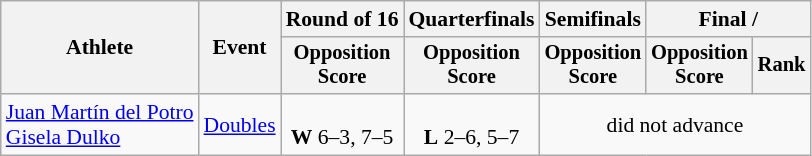<table class=wikitable style="font-size:90%">
<tr>
<th rowspan="2">Athlete</th>
<th rowspan="2">Event</th>
<th>Round of 16</th>
<th>Quarterfinals</th>
<th>Semifinals</th>
<th colspan=2>Final / </th>
</tr>
<tr style="font-size:95%">
<th>Opposition<br>Score</th>
<th>Opposition<br>Score</th>
<th>Opposition<br>Score</th>
<th>Opposition<br>Score</th>
<th>Rank</th>
</tr>
<tr align=center>
<td align=left><a href='#'>Juan Martín del Potro</a><br><a href='#'>Gisela Dulko</a></td>
<td align=left><a href='#'>Doubles</a></td>
<td> <br> <strong>W</strong> 6–3, 7–5</td>
<td><br><strong>L</strong> 2–6, 5–7</td>
<td colspan=3>did not advance</td>
</tr>
</table>
